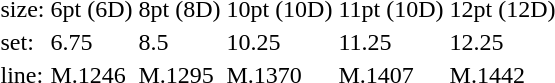<table style="margin-left:40px;">
<tr>
<td>size:</td>
<td>6pt (6D)</td>
<td>8pt (8D)</td>
<td>10pt (10D)</td>
<td>11pt (10D)</td>
<td>12pt (12D)</td>
</tr>
<tr>
<td>set:</td>
<td>6.75</td>
<td>8.5</td>
<td>10.25</td>
<td>11.25</td>
<td>12.25</td>
</tr>
<tr>
<td>line:</td>
<td>M.1246</td>
<td>M.1295</td>
<td>M.1370</td>
<td>M.1407</td>
<td>M.1442</td>
</tr>
</table>
